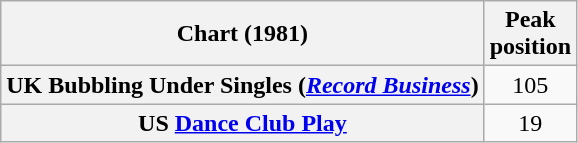<table class="wikitable plainrowheaders" style="text-align:center">
<tr>
<th>Chart (1981)</th>
<th>Peak<br>position</th>
</tr>
<tr>
<th scope="row">UK Bubbling Under Singles (<em><a href='#'>Record Business</a></em>)</th>
<td>105</td>
</tr>
<tr>
<th scope="row">US <a href='#'>Dance Club Play</a></th>
<td>19</td>
</tr>
</table>
